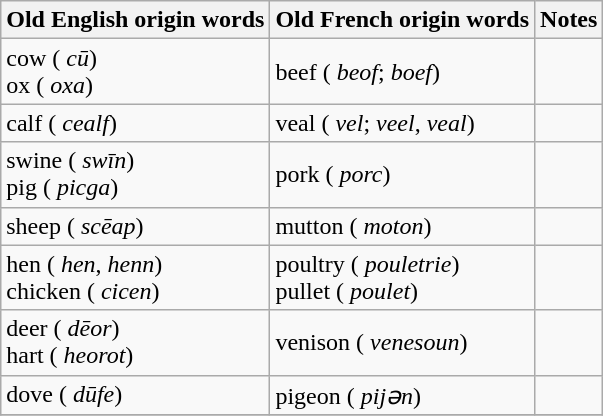<table class="wikitable">
<tr>
<th>Old English origin words</th>
<th>Old French origin words</th>
<th>Notes</th>
</tr>
<tr>
<td>cow    (<a href='#'></a> <em>cū</em>)<br>ox   (<a href='#'></a> <em>oxa</em>)</td>
<td>beef   (<a href='#'></a> <em>beof</em>; <a href='#'></a> <em>boef</em>)</td>
<td></td>
</tr>
<tr>
<td>calf   (<a href='#'></a> <em>cealf</em>)</td>
<td>veal    (<a href='#'></a> <em>vel</em>; <a href='#'></a> <em>veel</em>, <em>veal</em>)</td>
<td></td>
</tr>
<tr>
<td>swine  (<a href='#'></a> <em>swīn</em>)<br>pig (<a href='#'></a> <em>picga</em>)</td>
<td>pork    (<a href='#'></a> <em>porc</em>)</td>
<td></td>
</tr>
<tr>
<td>sheep  (<a href='#'></a> <em>scēap</em>)</td>
<td>mutton  (<a href='#'></a> <em>moton</em>)</td>
<td></td>
</tr>
<tr>
<td>hen    (<a href='#'></a> <em>hen</em>, <em>henn</em>)<br>chicken (<a href='#'></a> <em>cicen</em>)</td>
<td>poultry (<a href='#'></a> <em>pouletrie</em>)<br>pullet (<a href='#'></a> <em>poulet</em>)</td>
<td></td>
</tr>
<tr>
<td>deer    (<a href='#'></a> <em>dēor</em>)<br>hart (<a href='#'></a> <em>heorot</em>)</td>
<td>venison (<a href='#'></a> <em>venesoun</em>)</td>
<td></td>
</tr>
<tr>
<td>dove     (<a href='#'></a> <em>dūfe</em>)</td>
<td>pigeon (<a href='#'></a> <em>pijən</em>)</td>
<td></td>
</tr>
<tr>
</tr>
</table>
